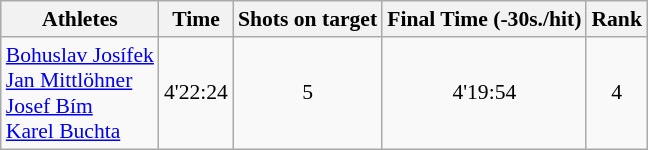<table class="wikitable" style="font-size:90%">
<tr>
<th>Athletes</th>
<th>Time</th>
<th>Shots on target</th>
<th>Final Time (-30s./hit)</th>
<th>Rank</th>
</tr>
<tr>
<td><a href='#'>Bohuslav Josífek</a><br><a href='#'>Jan Mittlöhner</a><br><a href='#'>Josef Bím</a><br><a href='#'>Karel Buchta</a></td>
<td align="center">4'22:24</td>
<td align="center">5</td>
<td align="center">4'19:54</td>
<td align="center">4</td>
</tr>
</table>
